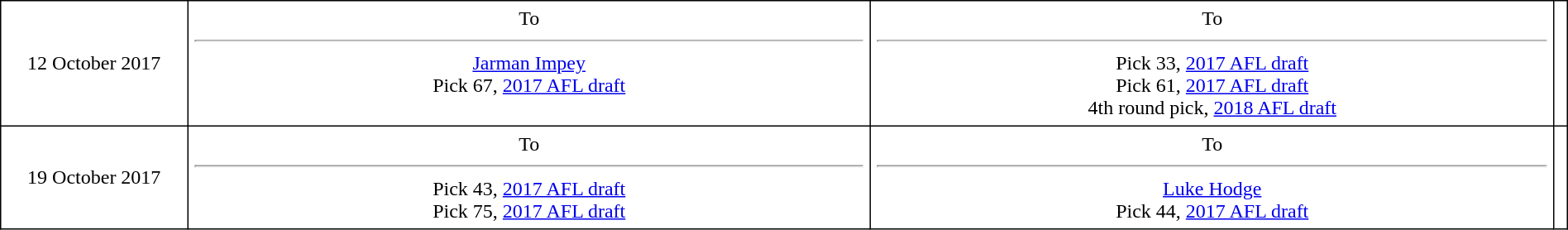<table border=1 style="border-collapse:collapse; text-align: center; width: 100%" bordercolor="#000000"  cellpadding="5">
<tr>
<td style="width:12%">12 October 2017</td>
<td style="width:44%; vertical-align:top;">To <strong></strong><hr><a href='#'>Jarman Impey</a><br>Pick 67, <a href='#'>2017 AFL draft</a></td>
<td style="width:44%; vertical-align:top;">To <strong></strong><hr>Pick 33, <a href='#'>2017 AFL draft</a><br>Pick 61, <a href='#'>2017 AFL draft</a><br>4th round pick, <a href='#'>2018 AFL draft</a></td>
<td></td>
</tr>
<tr>
<td style="width:12%">19 October 2017</td>
<td style="width:44%; vertical-align:top;">To <strong></strong><hr>Pick 43, <a href='#'>2017 AFL draft</a><br>Pick 75, <a href='#'>2017 AFL draft</a></td>
<td style="width:44%; vertical-align:top;">To <strong></strong><hr><a href='#'>Luke Hodge</a><br>Pick 44, <a href='#'>2017 AFL draft</a></td>
<td></td>
</tr>
</table>
